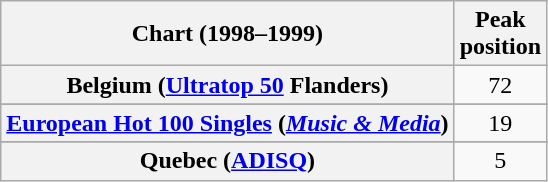<table class="wikitable sortable plainrowheaders" style="text-align:center">
<tr>
<th scope="col">Chart (1998–1999)</th>
<th scope="col">Peak<br>position</th>
</tr>
<tr>
<th scope="row">Belgium (<a href='#'>Ultratop 50</a> Flanders)</th>
<td>72</td>
</tr>
<tr>
</tr>
<tr>
<th scope="row"><a href='#'>European Hot 100 Singles</a> (<em><a href='#'>Music & Media</a></em>)</th>
<td>19</td>
</tr>
<tr>
</tr>
<tr>
<th scope="row">Quebec (<a href='#'>ADISQ</a>)</th>
<td>5</td>
</tr>
</table>
